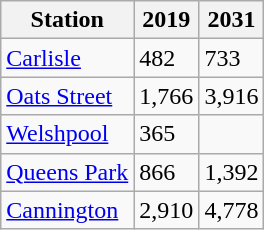<table class="wikitable">
<tr>
<th>Station</th>
<th>2019</th>
<th>2031</th>
</tr>
<tr>
<td><a href='#'>Carlisle</a></td>
<td>482</td>
<td>733</td>
</tr>
<tr>
<td><a href='#'>Oats Street</a></td>
<td>1,766</td>
<td>3,916</td>
</tr>
<tr>
<td><a href='#'>Welshpool</a></td>
<td>365</td>
<td></td>
</tr>
<tr>
<td><a href='#'>Queens Park</a></td>
<td>866</td>
<td>1,392</td>
</tr>
<tr>
<td><a href='#'>Cannington</a></td>
<td>2,910</td>
<td>4,778</td>
</tr>
</table>
